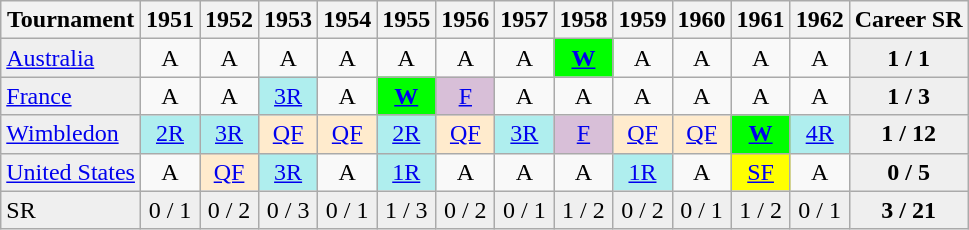<table class="wikitable">
<tr>
<th>Tournament</th>
<th>1951</th>
<th>1952</th>
<th>1953</th>
<th>1954</th>
<th>1955</th>
<th>1956</th>
<th>1957</th>
<th>1958</th>
<th>1959</th>
<th>1960</th>
<th>1961</th>
<th>1962</th>
<th>Career SR</th>
</tr>
<tr>
<td style="background:#EFEFEF;"><a href='#'>Australia</a></td>
<td align="center">A</td>
<td align="center">A</td>
<td align="center">A</td>
<td align="center">A</td>
<td align="center">A</td>
<td align="center">A</td>
<td align="center">A</td>
<td align="center" style="background:#00ff00;"><strong><a href='#'>W</a></strong></td>
<td align="center">A</td>
<td align="center">A</td>
<td align="center">A</td>
<td align="center">A</td>
<td align="center" style="background:#EFEFEF;"><strong>1 / 1</strong></td>
</tr>
<tr>
<td style="background:#EFEFEF;"><a href='#'>France</a></td>
<td align="center">A</td>
<td align="center">A</td>
<td align="center" style="background:#afeeee;"><a href='#'>3R</a></td>
<td align="center">A</td>
<td align="center" style="background:#00ff00;"><strong><a href='#'>W</a></strong></td>
<td align="center" style="background:#D8BFD8;"><a href='#'>F</a></td>
<td align="center">A</td>
<td align="center">A</td>
<td align="center">A</td>
<td align="center">A</td>
<td align="center">A</td>
<td align="center">A</td>
<td align="center" style="background:#EFEFEF;"><strong>1 / 3</strong></td>
</tr>
<tr>
<td style="background:#EFEFEF;"><a href='#'>Wimbledon</a></td>
<td align="center" style="background:#afeeee;"><a href='#'>2R</a></td>
<td align="center" style="background:#afeeee;"><a href='#'>3R</a></td>
<td align="center" style="background:#ffebcd;"><a href='#'>QF</a></td>
<td align="center" style="background:#ffebcd;"><a href='#'>QF</a></td>
<td align="center" style="background:#afeeee;"><a href='#'>2R</a></td>
<td align="center" style="background:#ffebcd;"><a href='#'>QF</a></td>
<td align="center" style="background:#afeeee;"><a href='#'>3R</a></td>
<td align="center" style="background:#D8BFD8;"><a href='#'>F</a></td>
<td align="center" style="background:#ffebcd;"><a href='#'>QF</a></td>
<td align="center" style="background:#ffebcd;"><a href='#'>QF</a></td>
<td align="center" style="background:#00ff00;"><strong><a href='#'>W</a></strong></td>
<td align="center" style="background:#afeeee;"><a href='#'>4R</a></td>
<td align="center" style="background:#EFEFEF;"><strong>1 / 12</strong></td>
</tr>
<tr>
<td style="background:#EFEFEF;"><a href='#'>United States</a></td>
<td align="center">A</td>
<td align="center" style="background:#ffebcd;"><a href='#'>QF</a></td>
<td align="center" style="background:#afeeee;"><a href='#'>3R</a></td>
<td align="center">A</td>
<td align="center" style="background:#afeeee;"><a href='#'>1R</a></td>
<td align="center">A</td>
<td align="center">A</td>
<td align="center">A</td>
<td align="center" style="background:#afeeee;"><a href='#'>1R</a></td>
<td align="center">A</td>
<td align="center" style="background:yellow;"><a href='#'>SF</a></td>
<td align="center">A</td>
<td align="center" style="background:#EFEFEF;"><strong>0 / 5</strong></td>
</tr>
<tr>
<td style="background:#EFEFEF;">SR</td>
<td align="center" style="background:#EFEFEF;">0 / 1</td>
<td align="center" style="background:#EFEFEF;">0 / 2</td>
<td align="center" style="background:#EFEFEF;">0 / 3</td>
<td align="center" style="background:#EFEFEF;">0 / 1</td>
<td align="center" style="background:#EFEFEF;">1 / 3</td>
<td align="center" style="background:#EFEFEF;">0 / 2</td>
<td align="center" style="background:#EFEFEF;">0 / 1</td>
<td align="center" style="background:#EFEFEF;">1 / 2</td>
<td align="center" style="background:#EFEFEF;">0 / 2</td>
<td align="center" style="background:#EFEFEF;">0 / 1</td>
<td align="center" style="background:#EFEFEF;">1 / 2</td>
<td align="center" style="background:#EFEFEF;">0 / 1</td>
<td align="center" style="background:#EFEFEF;"><strong>3 / 21</strong></td>
</tr>
</table>
